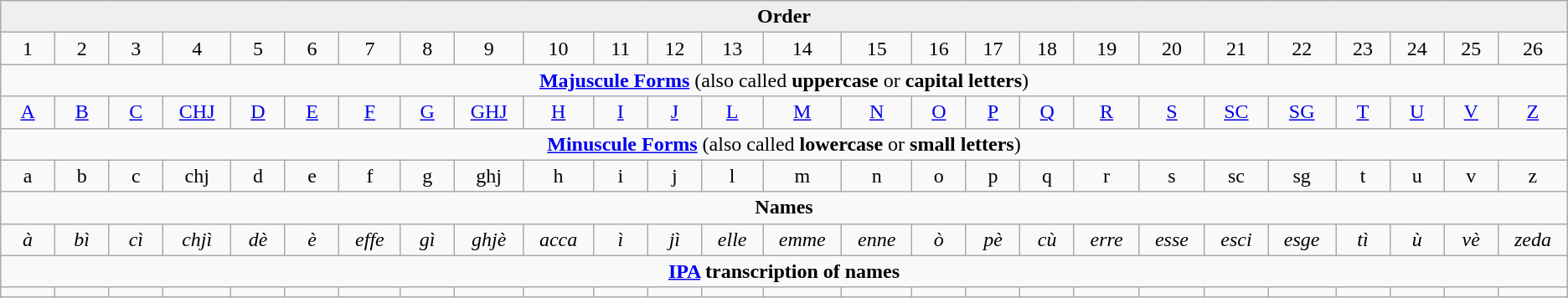<table class="wikitable" style="border-collapse:collapse">
<tr>
<td bgcolor="#EFEFEF" align="center" colspan="26"><strong>Order</strong></td>
</tr>
<tr>
<td width="2%" align="center">1</td>
<td width="2%" align="center">2</td>
<td width="2%" align="center">3</td>
<td width="2%" align="center">4</td>
<td width="2%" align="center">5</td>
<td width="2%" align="center">6</td>
<td width="2%" align="center">7</td>
<td width="2%" align="center">8</td>
<td width="2%" align="center">9</td>
<td width="2%" align="center">10</td>
<td width="2%" align="center">11</td>
<td width="2%" align="center">12</td>
<td width="2%" align="center">13</td>
<td width="2%" align="center">14</td>
<td width="2%" align="center">15</td>
<td width="2%" align="center">16</td>
<td width="2%" align="center">17</td>
<td width="2%" align="center">18</td>
<td width="2%" align="center">19</td>
<td width="2%" align="center">20</td>
<td width="2%" align="center">21</td>
<td width="2%" align="center">22</td>
<td width="2%" align="center">23</td>
<td width="2%" align="center">24</td>
<td width="2%" align="center">25</td>
<td width="2%" align="center">26</td>
</tr>
<tr>
<td align="center" colspan="26"><strong><a href='#'>Majuscule Forms</a></strong> (also called <strong>uppercase</strong> or <strong>capital letters</strong>)</td>
</tr>
<tr>
<td width="2%" align="center"><a href='#'>A</a></td>
<td width="2%" align="center"><a href='#'>B</a></td>
<td width="2%" align="center"><a href='#'>C</a></td>
<td width="2%" align="center"><a href='#'>CHJ</a></td>
<td width="2%" align="center"><a href='#'>D</a></td>
<td width="2%" align="center"><a href='#'>E</a></td>
<td width="2%" align="center"><a href='#'>F</a></td>
<td width="2%" align="center"><a href='#'>G</a></td>
<td width="2%" align="center"><a href='#'>GHJ</a></td>
<td width="2%" align="center"><a href='#'>H</a></td>
<td width="2%" align="center"><a href='#'>I</a></td>
<td width="2%" align="center"><a href='#'>J</a></td>
<td width="2%" align="center"><a href='#'>L</a></td>
<td width="2%" align="center"><a href='#'>M</a></td>
<td width="2%" align="center"><a href='#'>N</a></td>
<td width="2%" align="center"><a href='#'>O</a></td>
<td width="2%" align="center"><a href='#'>P</a></td>
<td width="2%" align="center"><a href='#'>Q</a></td>
<td width="2%" align="center"><a href='#'>R</a></td>
<td width="2%" align="center"><a href='#'>S</a></td>
<td width="2%" align="center"><a href='#'>SC</a></td>
<td width="2%" align="center"><a href='#'>SG</a></td>
<td width="2%" align="center"><a href='#'>T</a></td>
<td width="2%" align="center"><a href='#'>U</a></td>
<td width="2%" align="center"><a href='#'>V</a></td>
<td width="2%" align="center"><a href='#'>Z</a></td>
</tr>
<tr>
<td align="center" colspan="26"><strong><a href='#'>Minuscule Forms</a></strong> (also called <strong>lowercase</strong> or <strong>small letters</strong>)</td>
</tr>
<tr>
<td width="2%" align="center">a</td>
<td width="2%" align="center">b</td>
<td width="2%" align="center">c</td>
<td width="2%" align="center">chj</td>
<td width="2%" align="center">d</td>
<td width="2%" align="center">e</td>
<td width="2%" align="center">f</td>
<td width="2%" align="center">g</td>
<td width="2%" align="center">ghj</td>
<td width="2%" align="center">h</td>
<td width="2%" align="center">i</td>
<td width="2%" align="center">j</td>
<td width="2%" align="center">l</td>
<td width="2%" align="center">m</td>
<td width="2%" align="center">n</td>
<td width="2%" align="center">o</td>
<td width="2%" align="center">p</td>
<td width="2%" align="center">q</td>
<td width="2%" align="center">r</td>
<td width="2%" align="center">s</td>
<td width="2%" align="center">sc</td>
<td width="2%" align="center">sg</td>
<td width="2%" align="center">t</td>
<td width="2%" align="center">u</td>
<td width="2%" align="center">v</td>
<td width="2%" align="center">z</td>
</tr>
<tr>
<td align="center" colspan="26"><strong>Names</strong></td>
</tr>
<tr>
<td width="2%" align="center"><em>à</em></td>
<td width="2%" align="center"><em>bì</em></td>
<td width="2%" align="center"><em>cì</em></td>
<td width="2%" align="center"><em>chjì</em></td>
<td width="2%" align="center"><em>dè</em></td>
<td width="2%" align="center"><em>è</em></td>
<td width="2%" align="center"><em>effe</em></td>
<td width="2%" align="center"><em>gì</em></td>
<td width="2%" align="center"><em>ghjè</em></td>
<td width="2%" align="center"><em>acca</em></td>
<td width="2%" align="center"><em>ì</em></td>
<td width="2%" align="center"><em>jì</em></td>
<td width="2%" align="center"><em>elle</em></td>
<td width="2%" align="center"><em>emme</em></td>
<td width="2%" align="center"><em>enne</em></td>
<td width="2%" align="center"><em>ò</em></td>
<td width="2%" align="center"><em>pè</em></td>
<td width="2%" align="center"><em>cù</em></td>
<td width="2%" align="center"><em>erre</em></td>
<td width="2%" align="center"><em>esse</em></td>
<td width="2%" align="center"><em>esci</em></td>
<td width="2%" align="center"><em>esge</em></td>
<td width="2%" align="center"><em>tì</em></td>
<td width="2%" align="center"><em>ù</em></td>
<td width="2%" align="center"><em>vè</em></td>
<td width="2%" align="center"><em>zeda</em></td>
</tr>
<tr>
<td align="center" colspan="26"><strong><a href='#'>IPA</a> transcription of names</strong></td>
</tr>
<tr>
<td width="2%" align="center"></td>
<td width="2%" align="center"></td>
<td width="2%" align="center"></td>
<td width="2%" align="center"></td>
<td width="2%" align="center"></td>
<td width="2%" align="center"></td>
<td width="2%" align="center"></td>
<td width="2%" align="center"></td>
<td width="2%" align="center"></td>
<td width="2%" align="center"></td>
<td width="2%" align="center"></td>
<td width="2%" align="center"></td>
<td width="2%" align="center"></td>
<td width="2%" align="center"></td>
<td width="2%" align="center"></td>
<td width="2%" align="center"></td>
<td width="2%" align="center"></td>
<td width="2%" align="center"></td>
<td width="2%" align="center"></td>
<td width="2%" align="center"></td>
<td width="2%" align="center"></td>
<td width="2%" align="center"></td>
<td width="2%" align="center"></td>
<td width="2%" align="center"></td>
<td width="2%" align="center"></td>
<td width="2%" align="center"></td>
</tr>
</table>
